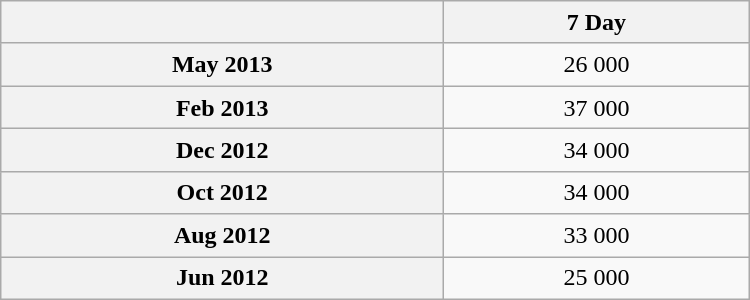<table class="wikitable sortable" style="text-align:center; width:500px; height:200px;">
<tr>
<th></th>
<th>7 Day</th>
</tr>
<tr>
<th scope="row">May 2013</th>
<td>26 000</td>
</tr>
<tr>
<th scope="row">Feb 2013</th>
<td>37 000</td>
</tr>
<tr>
<th scope="row">Dec 2012</th>
<td>34 000</td>
</tr>
<tr>
<th scope="row">Oct 2012</th>
<td>34 000</td>
</tr>
<tr>
<th scope="row">Aug 2012</th>
<td>33 000</td>
</tr>
<tr>
<th scope="row">Jun 2012</th>
<td>25 000</td>
</tr>
</table>
